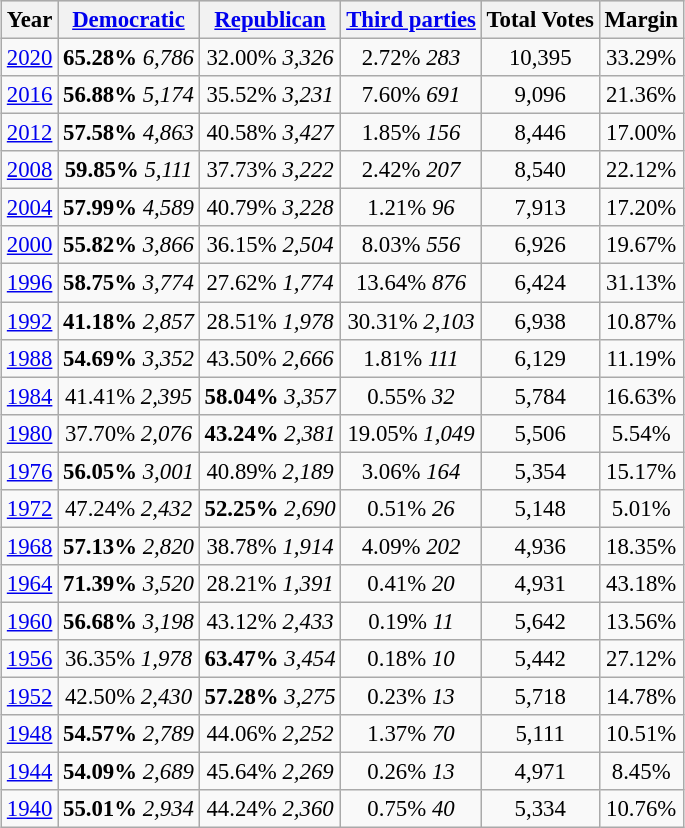<table class="wikitable mw-collapsible" style="float:center; margin:1em; font-size:95%;">
<tr style="background:lightgrey;">
<th>Year</th>
<th><a href='#'>Democratic</a></th>
<th><a href='#'>Republican</a></th>
<th><a href='#'>Third parties</a></th>
<th>Total Votes</th>
<th>Margin</th>
</tr>
<tr>
<td align="center" ><a href='#'>2020</a></td>
<td align="center" ><strong>65.28%</strong> <em>6,786</em></td>
<td align="center" >32.00% <em>3,326</em></td>
<td align="center" >2.72% <em>283</em></td>
<td align="center" >10,395</td>
<td align="center" >33.29%</td>
</tr>
<tr>
<td align="center" ><a href='#'>2016</a></td>
<td align="center" ><strong>56.88%</strong> <em>5,174</em></td>
<td align="center" >35.52% <em>3,231</em></td>
<td align="center" >7.60% <em>691</em></td>
<td align="center" >9,096</td>
<td align="center" >21.36%</td>
</tr>
<tr>
<td align="center" ><a href='#'>2012</a></td>
<td align="center" ><strong>57.58%</strong> <em>4,863</em></td>
<td align="center" >40.58% <em>3,427</em></td>
<td align="center" >1.85% <em>156</em></td>
<td align="center" >8,446</td>
<td align="center" >17.00%</td>
</tr>
<tr>
<td align="center" ><a href='#'>2008</a></td>
<td align="center" ><strong>59.85%</strong> <em>5,111</em></td>
<td align="center" >37.73% <em>3,222</em></td>
<td align="center" >2.42% <em>207</em></td>
<td align="center" >8,540</td>
<td align="center" >22.12%</td>
</tr>
<tr>
<td align="center" ><a href='#'>2004</a></td>
<td align="center" ><strong>57.99%</strong> <em>4,589</em></td>
<td align="center" >40.79% <em>3,228</em></td>
<td align="center" >1.21% <em>96</em></td>
<td align="center" >7,913</td>
<td align="center" >17.20%</td>
</tr>
<tr>
<td align="center" ><a href='#'>2000</a></td>
<td align="center" ><strong>55.82%</strong> <em>3,866</em></td>
<td align="center" >36.15% <em>2,504</em></td>
<td align="center" >8.03% <em>556</em></td>
<td align="center" >6,926</td>
<td align="center" >19.67%</td>
</tr>
<tr>
<td align="center" ><a href='#'>1996</a></td>
<td align="center" ><strong>58.75%</strong> <em>3,774</em></td>
<td align="center" >27.62% <em>1,774</em></td>
<td align="center" >13.64% <em>876</em></td>
<td align="center" >6,424</td>
<td align="center" >31.13%</td>
</tr>
<tr>
<td align="center" ><a href='#'>1992</a></td>
<td align="center" ><strong>41.18%</strong> <em>2,857</em></td>
<td align="center" >28.51% <em>1,978</em></td>
<td align="center" >30.31% <em>2,103</em></td>
<td align="center" >6,938</td>
<td align="center" >10.87%</td>
</tr>
<tr>
<td align="center" ><a href='#'>1988</a></td>
<td align="center" ><strong>54.69%</strong> <em>3,352</em></td>
<td align="center" >43.50% <em>2,666</em></td>
<td align="center" >1.81% <em>111</em></td>
<td align="center" >6,129</td>
<td align="center" >11.19%</td>
</tr>
<tr>
<td align="center" ><a href='#'>1984</a></td>
<td align="center" >41.41% <em>2,395</em></td>
<td align="center" ><strong>58.04%</strong> <em>3,357</em></td>
<td align="center" >0.55% <em>32</em></td>
<td align="center" >5,784</td>
<td align="center" >16.63%</td>
</tr>
<tr>
<td align="center" ><a href='#'>1980</a></td>
<td align="center" >37.70% <em>2,076</em></td>
<td align="center" ><strong>43.24%</strong> <em>2,381</em></td>
<td align="center" >19.05% <em>1,049</em></td>
<td align="center" >5,506</td>
<td align="center" >5.54%</td>
</tr>
<tr>
<td align="center" ><a href='#'>1976</a></td>
<td align="center" ><strong>56.05%</strong> <em>3,001</em></td>
<td align="center" >40.89% <em>2,189</em></td>
<td align="center" >3.06% <em>164</em></td>
<td align="center" >5,354</td>
<td align="center" >15.17%</td>
</tr>
<tr>
<td align="center" ><a href='#'>1972</a></td>
<td align="center" >47.24% <em>2,432</em></td>
<td align="center" ><strong>52.25%</strong> <em>2,690</em></td>
<td align="center" >0.51% <em>26</em></td>
<td align="center" >5,148</td>
<td align="center" >5.01%</td>
</tr>
<tr>
<td align="center" ><a href='#'>1968</a></td>
<td align="center" ><strong>57.13%</strong> <em>2,820</em></td>
<td align="center" >38.78% <em>1,914</em></td>
<td align="center" >4.09% <em>202</em></td>
<td align="center" >4,936</td>
<td align="center" >18.35%</td>
</tr>
<tr>
<td align="center" ><a href='#'>1964</a></td>
<td align="center" ><strong>71.39%</strong> <em>3,520</em></td>
<td align="center" >28.21% <em>1,391</em></td>
<td align="center" >0.41% <em>20</em></td>
<td align="center" >4,931</td>
<td align="center" >43.18%</td>
</tr>
<tr>
<td align="center" ><a href='#'>1960</a></td>
<td align="center" ><strong>56.68%</strong> <em>3,198</em></td>
<td align="center" >43.12% <em>2,433</em></td>
<td align="center" >0.19% <em>11</em></td>
<td align="center" >5,642</td>
<td align="center" >13.56%</td>
</tr>
<tr>
<td align="center" ><a href='#'>1956</a></td>
<td align="center" >36.35% <em>1,978</em></td>
<td align="center" ><strong>63.47%</strong> <em>3,454</em></td>
<td align="center" >0.18% <em>10</em></td>
<td align="center" >5,442</td>
<td align="center" >27.12%</td>
</tr>
<tr>
<td align="center" ><a href='#'>1952</a></td>
<td align="center" >42.50% <em>2,430</em></td>
<td align="center" ><strong>57.28%</strong> <em>3,275</em></td>
<td align="center" >0.23% <em>13</em></td>
<td align="center" >5,718</td>
<td align="center" >14.78%</td>
</tr>
<tr>
<td align="center" ><a href='#'>1948</a></td>
<td align="center" ><strong>54.57%</strong> <em>2,789</em></td>
<td align="center" >44.06% <em>2,252</em></td>
<td align="center" >1.37% <em>70</em></td>
<td align="center" >5,111</td>
<td align="center" >10.51%</td>
</tr>
<tr>
<td align="center" ><a href='#'>1944</a></td>
<td align="center" ><strong>54.09%</strong> <em>2,689</em></td>
<td align="center" >45.64% <em>2,269</em></td>
<td align="center" >0.26% <em>13</em></td>
<td align="center" >4,971</td>
<td align="center" >8.45%</td>
</tr>
<tr>
<td align="center" ><a href='#'>1940</a></td>
<td align="center" ><strong>55.01%</strong> <em>2,934</em></td>
<td align="center" >44.24% <em>2,360</em></td>
<td align="center" >0.75% <em>40</em></td>
<td align="center" >5,334</td>
<td align="center" >10.76%</td>
</tr>
</table>
